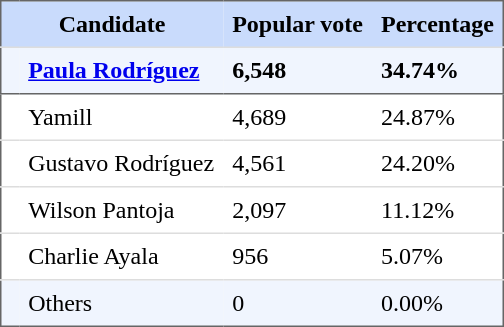<table style="border: 1px solid #666666; border-collapse: collapse" align="center" cellpadding="6">
<tr style="background-color: #C9DBFC">
<th colspan="2">Candidate</th>
<th>Popular vote</th>
<th>Percentage</th>
</tr>
<tr style="background-color: #F0F5FE">
<td style="border-top: 1px solid #DDDDDD"></td>
<td style="border-top: 1px solid #DDDDDD"><strong><a href='#'>Paula Rodríguez</a></strong></td>
<td style="border-top: 1px solid #DDDDDD"><strong>6,548</strong></td>
<td style="border-top: 1px solid #DDDDDD"><strong>34.74%</strong></td>
</tr>
<tr>
<td style="border-top: 1px solid #666666"></td>
<td style="border-top: 1px solid #666666">Yamill</td>
<td style="border-top: 1px solid #666666">4,689</td>
<td style="border-top: 1px solid #666666">24.87%</td>
</tr>
<tr>
<td style="border-top: 1px solid #DDDDDD"></td>
<td style="border-top: 1px solid #DDDDDD">Gustavo Rodríguez</td>
<td style="border-top: 1px solid #DDDDDD">4,561</td>
<td style="border-top: 1px solid #DDDDDD">24.20%</td>
</tr>
<tr>
<td style="border-top: 1px solid #DDDDDD"></td>
<td style="border-top: 1px solid #DDDDDD">Wilson Pantoja</td>
<td style="border-top: 1px solid #DDDDDD">2,097</td>
<td style="border-top: 1px solid #DDDDDD">11.12%</td>
</tr>
<tr>
<td style="border-top: 1px solid #DDDDDD"></td>
<td style="border-top: 1px solid #DDDDDD">Charlie Ayala</td>
<td style="border-top: 1px solid #DDDDDD">956</td>
<td style="border-top: 1px solid #DDDDDD">5.07%</td>
</tr>
<tr style="background-color: #F0F5FE">
<td style="border-top: 1px solid #DDDDDD"></td>
<td style="border-top: 1px solid #DDDDDD">Others</td>
<td style="border-top: 1px solid #DDDDDD">0</td>
<td style="border-top: 1px solid #DDDDDD">0.00%</td>
</tr>
</table>
